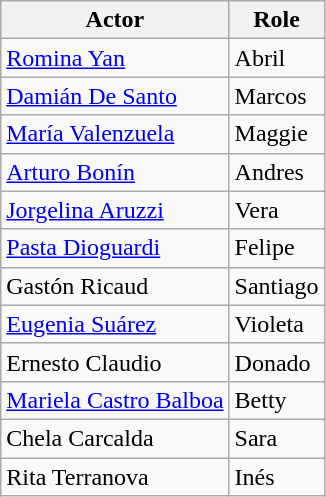<table class="wikitable">
<tr>
<th>Actor</th>
<th>Role</th>
</tr>
<tr>
<td><a href='#'>Romina Yan</a></td>
<td>Abril</td>
</tr>
<tr>
<td><a href='#'>Damián De Santo</a></td>
<td>Marcos</td>
</tr>
<tr>
<td><a href='#'>María Valenzuela</a></td>
<td>Maggie</td>
</tr>
<tr>
<td><a href='#'>Arturo Bonín</a></td>
<td>Andres</td>
</tr>
<tr>
<td><a href='#'>Jorgelina Aruzzi</a></td>
<td>Vera</td>
</tr>
<tr>
<td><a href='#'>Pasta Dioguardi</a></td>
<td>Felipe</td>
</tr>
<tr>
<td>Gastón Ricaud</td>
<td>Santiago</td>
</tr>
<tr>
<td><a href='#'>Eugenia Suárez</a></td>
<td>Violeta</td>
</tr>
<tr>
<td>Ernesto Claudio</td>
<td>Donado</td>
</tr>
<tr>
<td><a href='#'>Mariela Castro Balboa</a></td>
<td>Betty</td>
</tr>
<tr>
<td>Chela Carcalda</td>
<td>Sara</td>
</tr>
<tr>
<td>Rita Terranova</td>
<td>Inés</td>
</tr>
</table>
